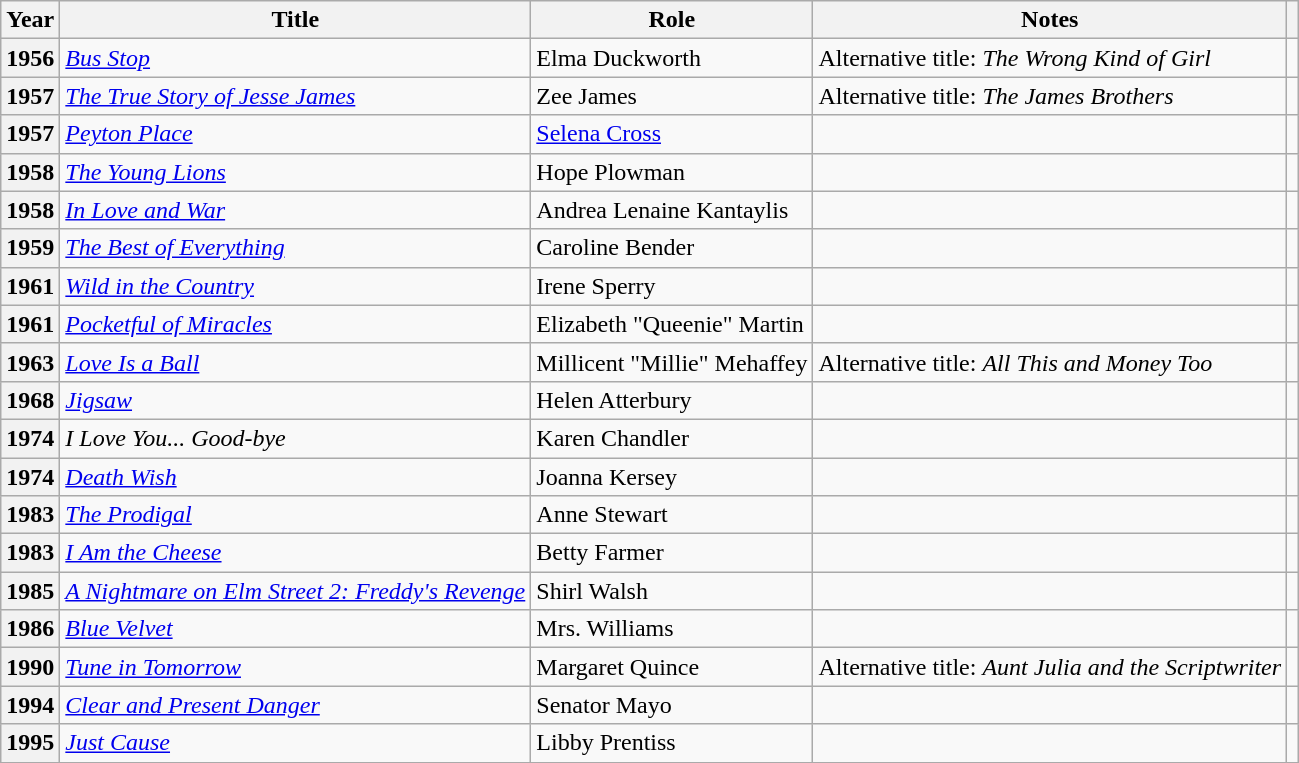<table class="wikitable plainrowheaders sortable" style="margin-right: 0;">
<tr>
<th scope="col">Year</th>
<th scope="col">Title</th>
<th scope="col">Role</th>
<th scope="col" class="unsortable">Notes</th>
<th scope="col" class="unsortable"></th>
</tr>
<tr>
<th scope="row">1956</th>
<td><em><a href='#'>Bus Stop</a></em></td>
<td>Elma Duckworth</td>
<td>Alternative title: <em>The Wrong Kind of Girl</em></td>
<td align=center></td>
</tr>
<tr>
<th scope="row">1957</th>
<td><em><a href='#'>The True Story of Jesse James</a></em></td>
<td>Zee James</td>
<td>Alternative title: <em>The James Brothers</em></td>
<td align=center></td>
</tr>
<tr>
<th scope="row">1957</th>
<td><em><a href='#'>Peyton Place</a></em></td>
<td><a href='#'>Selena Cross</a></td>
<td></td>
<td align=center></td>
</tr>
<tr>
<th scope="row">1958</th>
<td><em><a href='#'>The Young Lions</a></em></td>
<td>Hope Plowman</td>
<td></td>
<td align=center></td>
</tr>
<tr>
<th scope="row">1958</th>
<td><em><a href='#'>In Love and War</a></em></td>
<td>Andrea Lenaine Kantaylis</td>
<td></td>
<td align=center></td>
</tr>
<tr>
<th scope="row">1959</th>
<td><em><a href='#'>The Best of Everything</a></em></td>
<td>Caroline Bender</td>
<td></td>
<td align=center></td>
</tr>
<tr>
<th scope="row">1961</th>
<td><em><a href='#'>Wild in the Country</a></em></td>
<td>Irene Sperry</td>
<td></td>
<td align=center></td>
</tr>
<tr>
<th scope="row">1961</th>
<td><em><a href='#'>Pocketful of Miracles</a></em></td>
<td>Elizabeth "Queenie" Martin</td>
<td></td>
<td align=center></td>
</tr>
<tr>
<th scope="row">1963</th>
<td><em><a href='#'>Love Is a Ball</a></em></td>
<td>Millicent "Millie" Mehaffey</td>
<td>Alternative title: <em>All This and Money Too</em></td>
<td align=center></td>
</tr>
<tr>
<th scope="row">1968</th>
<td><em><a href='#'>Jigsaw</a></em></td>
<td>Helen Atterbury</td>
<td></td>
<td align=center></td>
</tr>
<tr>
<th scope="row">1974</th>
<td><em>I Love You... Good-bye</em></td>
<td>Karen Chandler</td>
<td></td>
<td align=center></td>
</tr>
<tr>
<th scope="row">1974</th>
<td><em><a href='#'>Death Wish</a></em></td>
<td>Joanna Kersey</td>
<td></td>
<td align=center></td>
</tr>
<tr>
<th scope="row">1983</th>
<td><em><a href='#'>The Prodigal</a></em></td>
<td>Anne Stewart</td>
<td></td>
<td align=center></td>
</tr>
<tr>
<th scope="row">1983</th>
<td><em><a href='#'>I Am the Cheese</a></em></td>
<td>Betty Farmer</td>
<td></td>
<td align=center></td>
</tr>
<tr>
<th scope="row">1985</th>
<td><em><a href='#'>A Nightmare on Elm Street 2: Freddy's Revenge</a></em></td>
<td>Shirl Walsh</td>
<td></td>
<td align=center></td>
</tr>
<tr>
<th scope="row">1986</th>
<td><em><a href='#'>Blue Velvet</a></em></td>
<td>Mrs. Williams</td>
<td></td>
<td align=center></td>
</tr>
<tr>
<th scope="row">1990</th>
<td><em><a href='#'>Tune in Tomorrow</a></em></td>
<td>Margaret Quince</td>
<td>Alternative title: <em>Aunt Julia and the Scriptwriter</em></td>
<td align=center></td>
</tr>
<tr>
<th scope="row">1994</th>
<td><em><a href='#'>Clear and Present Danger</a></em></td>
<td>Senator Mayo</td>
<td></td>
<td align=center></td>
</tr>
<tr>
<th scope="row">1995</th>
<td><em><a href='#'>Just Cause</a></em></td>
<td>Libby Prentiss</td>
<td></td>
<td align=center></td>
</tr>
</table>
